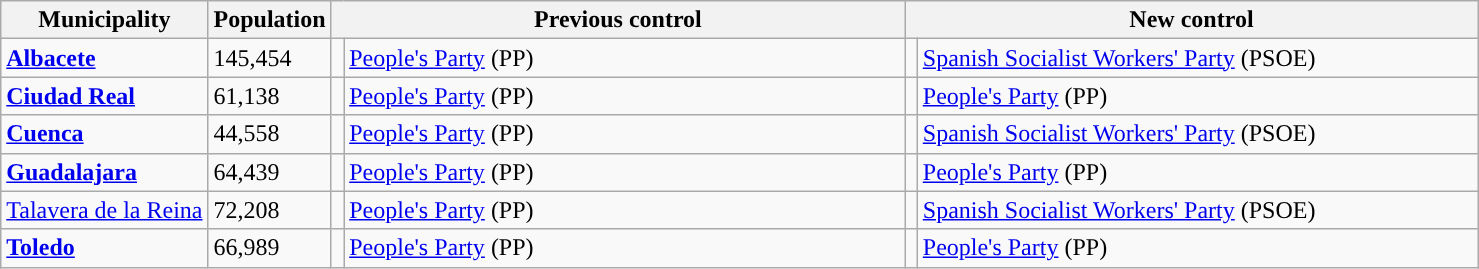<table class="wikitable sortable">
<tr>
<th>Municipality</th>
<th>Population</th>
<th colspan="2" style="width:375px;">Previous control</th>
<th colspan="2" style="width:375px;">New control</th>
</tr>
<tr>
<td><strong><a href='#'>Albacete</a></strong></td>
<td>145,454</td>
<td width="1" style="color:inherit;background:"></td>
<td><a href='#'>People's Party</a> (PP)</td>
<td width="1" style="color:inherit;background:"></td>
<td><a href='#'>Spanish Socialist Workers' Party</a> (PSOE)</td>
</tr>
<tr>
<td><strong><a href='#'>Ciudad Real</a></strong></td>
<td>61,138</td>
<td style="color:inherit;background:"></td>
<td><a href='#'>People's Party</a> (PP)</td>
<td style="color:inherit;background:"></td>
<td><a href='#'>People's Party</a> (PP)</td>
</tr>
<tr>
<td><strong><a href='#'>Cuenca</a></strong></td>
<td>44,558</td>
<td style="color:inherit;background:"></td>
<td><a href='#'>People's Party</a> (PP)</td>
<td style="color:inherit;background:"></td>
<td><a href='#'>Spanish Socialist Workers' Party</a> (PSOE)</td>
</tr>
<tr>
<td><strong><a href='#'>Guadalajara</a></strong></td>
<td>64,439</td>
<td style="color:inherit;background:"></td>
<td><a href='#'>People's Party</a> (PP)</td>
<td style="color:inherit;background:"></td>
<td><a href='#'>People's Party</a> (PP)</td>
</tr>
<tr>
<td><a href='#'>Talavera de la Reina</a></td>
<td>72,208</td>
<td style="color:inherit;background:"></td>
<td><a href='#'>People's Party</a> (PP)</td>
<td style="color:inherit;background:"></td>
<td><a href='#'>Spanish Socialist Workers' Party</a> (PSOE)</td>
</tr>
<tr>
<td><strong><a href='#'>Toledo</a></strong></td>
<td>66,989</td>
<td style="color:inherit;background:"></td>
<td><a href='#'>People's Party</a> (PP)</td>
<td style="color:inherit;background:"></td>
<td><a href='#'>People's Party</a> (PP)</td>
</tr>
</table>
